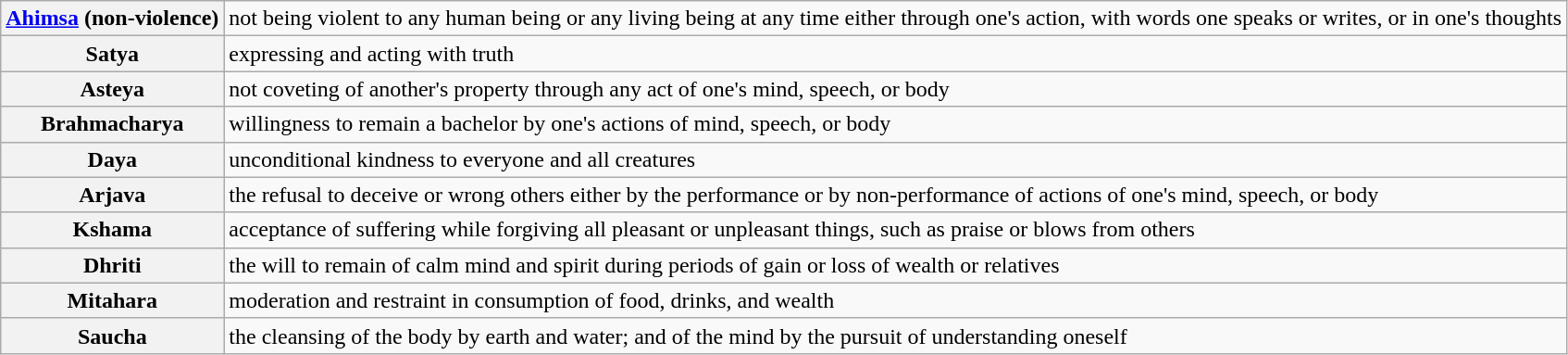<table class="wikitable">
<tr>
<th><a href='#'>Ahimsa</a> (non-violence)</th>
<td>not being violent to any human being or any living being at any time either through one's action, with words one speaks or writes, or in one's thoughts</td>
</tr>
<tr>
<th>Satya</th>
<td>expressing and acting with truth</td>
</tr>
<tr>
<th>Asteya</th>
<td>not coveting of another's property through any act of one's mind, speech, or body</td>
</tr>
<tr>
<th>Brahmacharya</th>
<td>willingness to remain a bachelor by one's actions of mind, speech, or body</td>
</tr>
<tr>
<th>Daya</th>
<td>unconditional kindness to everyone and all creatures</td>
</tr>
<tr>
<th>Arjava</th>
<td>the refusal to deceive or wrong others either by the performance or by non-performance of actions of one's mind, speech, or body</td>
</tr>
<tr>
<th>Kshama</th>
<td>acceptance of suffering while forgiving all pleasant or unpleasant things, such as praise or blows from others</td>
</tr>
<tr>
<th>Dhriti</th>
<td>the will to remain of calm mind and spirit during periods of gain or loss of wealth or relatives</td>
</tr>
<tr>
<th>Mitahara</th>
<td>moderation and restraint in consumption of food, drinks, and wealth</td>
</tr>
<tr>
<th>Saucha</th>
<td>the cleansing of the body by earth and water; and of the mind by the pursuit of understanding oneself</td>
</tr>
</table>
